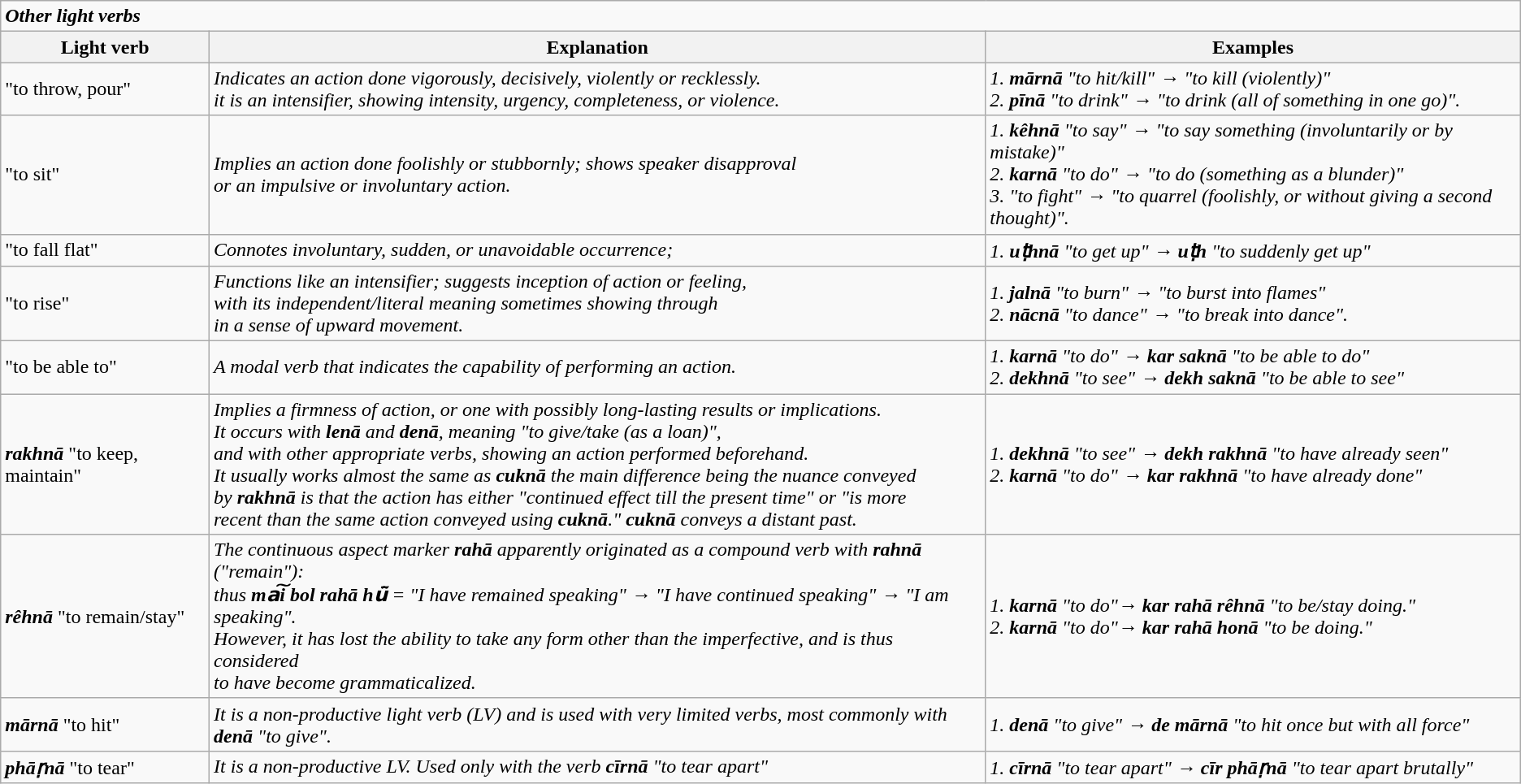<table class="wikitable">
<tr>
<td colspan="3"><strong><em>Other light verbs</em></strong></td>
</tr>
<tr>
<th>Light verb</th>
<th>Explanation</th>
<th>Examples</th>
</tr>
<tr>
<td><strong><em></em></strong> "to throw, pour"</td>
<td><em>Indicates an action done vigorously, decisively, violently or recklessly.</em><br><em>it is an intensifier, showing intensity, urgency, completeness, or violence.</em></td>
<td><em>1. <strong>mārnā</strong> "to hit/kill" → <strong></strong> "to kill (violently)"</em><br><em>2. <strong>pīnā</strong> "to drink" → <strong></strong> "to drink (all of something in one go)".</em></td>
</tr>
<tr>
<td><strong><em></em></strong> "to sit"</td>
<td><em>Implies an action done foolishly or stubbornly; shows speaker disapproval</em><br><em>or an impulsive or involuntary action.</em></td>
<td><em>1. <strong>kêhnā</strong> "to say" → <strong></strong> "to say something (involuntarily or by mistake)"</em><br><em>2. <strong>karnā</strong> "to do" → <strong></strong> "to do (something as a blunder)"</em><br><em>3. <strong></strong> "to fight" → <strong></strong> "to quarrel (foolishly, or without giving a second thought)".</em></td>
</tr>
<tr>
<td><strong><em></em></strong> "to fall flat"</td>
<td><em>Connotes involuntary, sudden, or unavoidable occurrence;</em></td>
<td><em>1. <strong>uṭhnā</strong> "to get up" → <strong>uṭh </strong> "to suddenly get up"</em></td>
</tr>
<tr>
<td><strong><em></em></strong> "to rise"</td>
<td><em>Functions like an intensifier; suggests inception of action or feeling,</em><br><em>with its independent/literal meaning sometimes showing through</em><br><em>in a sense of upward movement.</em></td>
<td><em>1. <strong>jalnā</strong> "to burn" → <strong></strong> "to burst into flames"</em><br><em>2. <strong>nācnā</strong> "to dance" → <strong></strong> "to break into dance".</em></td>
</tr>
<tr>
<td><strong><em></em></strong> "to be able to"</td>
<td><em>A modal verb that indicates the capability of performing an action.</em></td>
<td><em>1. <strong>karnā</strong> "to do" → <strong>kar saknā</strong> "to be able to do"</em><br><em>2. <strong>dekhnā</strong> "to see" → <strong>dekh saknā</strong> "to be able to see"</em></td>
</tr>
<tr>
<td><strong><em>rakhnā</em></strong> "to keep, maintain"</td>
<td><em>Implies a firmness of action, or one with possibly long-lasting results or implications.</em><br><em>It occurs with <strong>lenā</strong> and <strong>denā</strong>, meaning "to give/take (as a loan)",</em><br><em>and with other appropriate verbs, showing an action performed beforehand.</em><br><em>It usually works almost the same as <strong>cuknā</strong> the main difference being the nuance conveyed</em><br><em>by <strong>rakhnā</strong> is that the action has either "continued effect till the present time" or "is more</em><br><em>recent than the same action conveyed using <strong>cuknā</strong>." <strong>cuknā</strong> conveys a distant past.</em></td>
<td><em>1. <strong>dekhnā</strong> "to see" → <strong>dekh rakhnā</strong> "to have already seen"</em><br><em>2. <strong>karnā</strong> "to do" → <strong>kar rakhnā</strong> "to have already done"</em></td>
</tr>
<tr>
<td><strong><em>rêhnā</em></strong> "to remain/stay"</td>
<td><em>The continuous aspect marker <strong>rahā</strong> apparently originated as a compound verb with <strong>rahnā</strong> ("remain"):</em><br><em>thus <strong>ma͠i bol rahā hū̃</strong> = "I have remained speaking" → "I have continued speaking" → "I am speaking".</em><br><em>However, it has lost the ability to take any form other than the imperfective, and is thus considered</em><br><em>to have become grammaticalized.</em></td>
<td><em>1. <strong>karnā</strong> "to do"→ <strong>kar rahā rêhnā</strong> "to be/stay doing."</em><br><em>2. <strong>karnā</strong> "to do"→ <strong>kar rahā honā</strong> "to be doing."</em></td>
</tr>
<tr>
<td><strong><em>mārnā</em></strong> "to hit"</td>
<td><em>It is a non-productive light verb (LV) and is used with very limited verbs, most commonly with <strong>denā</strong> "to give".</em></td>
<td><em>1. <strong>denā</strong> "to give" → <strong>de mārnā</strong> "to hit once but with all force"</em></td>
</tr>
<tr>
<td><strong><em>phāṛnā</em></strong> "to tear"</td>
<td><em>It is a non-productive LV. Used only with the verb <strong>cīrnā</strong> "to tear apart"</em></td>
<td><em>1. <strong>cīrnā</strong> "to tear apart" → <strong>cīr phāṛnā</strong> "to tear apart brutally"</em></td>
</tr>
</table>
